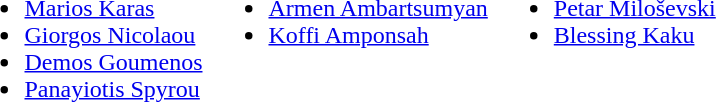<table>
<tr style='vertical-align:top'>
<td><br><ul><li> <a href='#'>Marios Karas</a></li><li> <a href='#'>Giorgos Nicolaou</a></li><li> <a href='#'>Demos Goumenos</a></li><li> <a href='#'>Panayiotis Spyrou</a></li></ul></td>
<td><br><ul><li> <a href='#'>Armen Ambartsumyan</a></li><li> <a href='#'>Koffi Amponsah</a></li></ul></td>
<td><br><ul><li>  <a href='#'>Petar Miloševski</a></li><li>  <a href='#'>Blessing Kaku</a></li></ul></td>
<td></td>
</tr>
</table>
